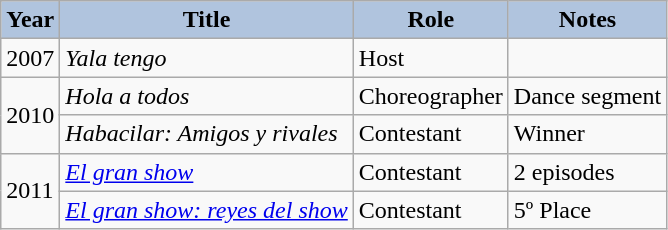<table class="wikitable">
<tr>
<th style="background:#B0C4DE;">Year</th>
<th style="background:#B0C4DE;">Title</th>
<th style="background:#B0C4DE;">Role</th>
<th style="background:#B0C4DE;">Notes</th>
</tr>
<tr>
<td>2007</td>
<td><em>Yala tengo</em></td>
<td>Host</td>
<td></td>
</tr>
<tr>
<td rowspan=2>2010</td>
<td><em>Hola a todos</em></td>
<td>Choreographer</td>
<td>Dance segment</td>
</tr>
<tr>
<td><em>Habacilar: Amigos y rivales</em></td>
<td>Contestant</td>
<td>Winner</td>
</tr>
<tr>
<td rowspan=2>2011</td>
<td><em><a href='#'>El gran show</a></em></td>
<td>Contestant</td>
<td>2 episodes</td>
</tr>
<tr>
<td><em><a href='#'>El gran show: reyes del show</a></em></td>
<td>Contestant</td>
<td>5º Place</td>
</tr>
</table>
